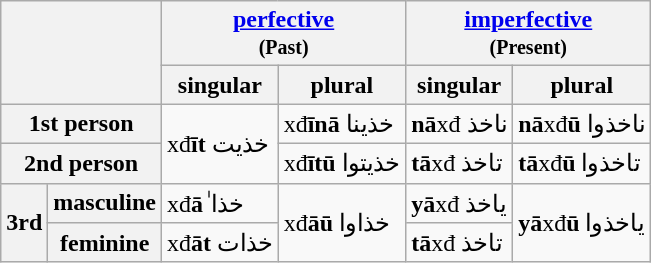<table class="wikitable">
<tr>
<th colspan="2" rowspan="2"></th>
<th colspan="2"><a href='#'>perfective</a><br><small>(Past)</small></th>
<th colspan="2"><a href='#'>imperfective</a><br><small>(Present)</small></th>
</tr>
<tr>
<th>singular</th>
<th>plural</th>
<th>singular</th>
<th>plural</th>
</tr>
<tr>
<th colspan="2">1st person</th>
<td rowspan="2">xđ<strong>īt</strong> خذيت</td>
<td>xđ<strong>īnā</strong> خذينا</td>
<td><strong>nā</strong>xđ ناخذ</td>
<td><strong>nā</strong>xđ<strong>ū</strong> ناخذوا</td>
</tr>
<tr>
<th colspan="2">2nd person</th>
<td>xđ<strong>ītū</strong> خذيتوا</td>
<td><strong>tā</strong>xđ تاخذ</td>
<td><strong>tā</strong>xđ<strong>ū</strong> تاخذوا</td>
</tr>
<tr>
<th rowspan="2">3rd</th>
<th>masculine</th>
<td>xđ<strong>ā</strong> ٰخذا</td>
<td rowspan="2">xđ<strong>āū</strong> خذاوا</td>
<td><strong>yā</strong>xđ ياخذ</td>
<td rowspan="2"><strong>yā</strong>xđ<strong>ū</strong> ياخذوا</td>
</tr>
<tr>
<th>feminine</th>
<td>xđ<strong>āt</strong> خذات</td>
<td><strong>tā</strong>xđ تاخذ</td>
</tr>
</table>
